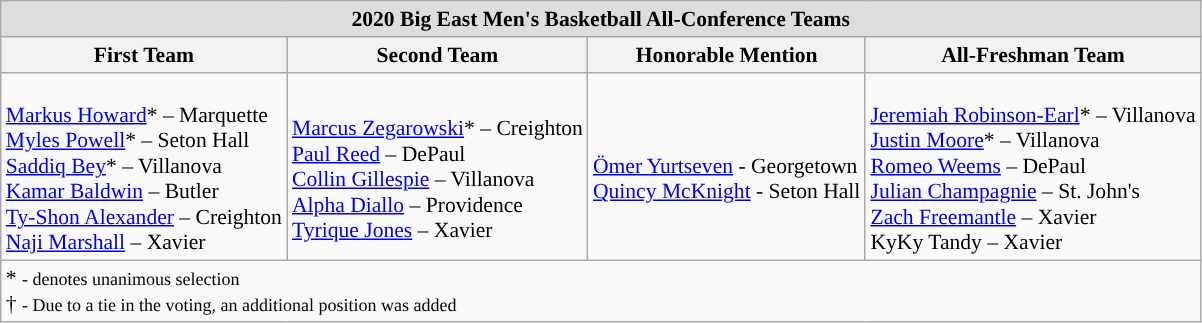<table class="wikitable" style="white-space:nowrap; font-size:90%;">
<tr>
<td colspan="7" style="text-align:center; background:#ddd;"><strong>2020 Big East Men's Basketball All-Conference Teams</strong></td>
</tr>
<tr>
<th>First Team</th>
<th>Second Team</th>
<th>Honorable Mention</th>
<th>All-Freshman Team</th>
</tr>
<tr>
<td><br><a href='#'>Markus Howard</a>* – Marquette<br>
<a href='#'>Myles Powell</a>* – Seton Hall<br>
<a href='#'>Saddiq Bey</a>* – Villanova<br>
<a href='#'>Kamar Baldwin</a> – Butler<br>
<a href='#'>Ty-Shon Alexander</a> – Creighton<br>
<a href='#'>Naji Marshall</a> – Xavier</td>
<td><br><a href='#'>Marcus Zegarowski</a>* – Creighton<br>
<a href='#'>Paul Reed</a> – DePaul<br>
<a href='#'>Collin Gillespie</a> – Villanova<br>
<a href='#'>Alpha Diallo</a> – Providence<br>
<a href='#'>Tyrique Jones</a> – Xavier</td>
<td><br><a href='#'>Ömer Yurtseven</a> - Georgetown<br>
<a href='#'>Quincy McKnight</a> - Seton Hall</td>
<td><br><a href='#'>Jeremiah Robinson-Earl</a>* – Villanova<br>
<a href='#'>Justin Moore</a>* – Villanova<br>
<a href='#'>Romeo Weems</a> – DePaul<br>
<a href='#'>Julian Champagnie</a> – St. John's<br>
<a href='#'>Zach Freemantle</a> – Xavier<br>
KyKy Tandy – Xavier</td>
</tr>
<tr>
<td colspan="5" style="text-align:left;">* <small>- denotes unanimous selection</small><br> † <small>- Due to a tie in the voting, an additional position was added</small></td>
</tr>
</table>
